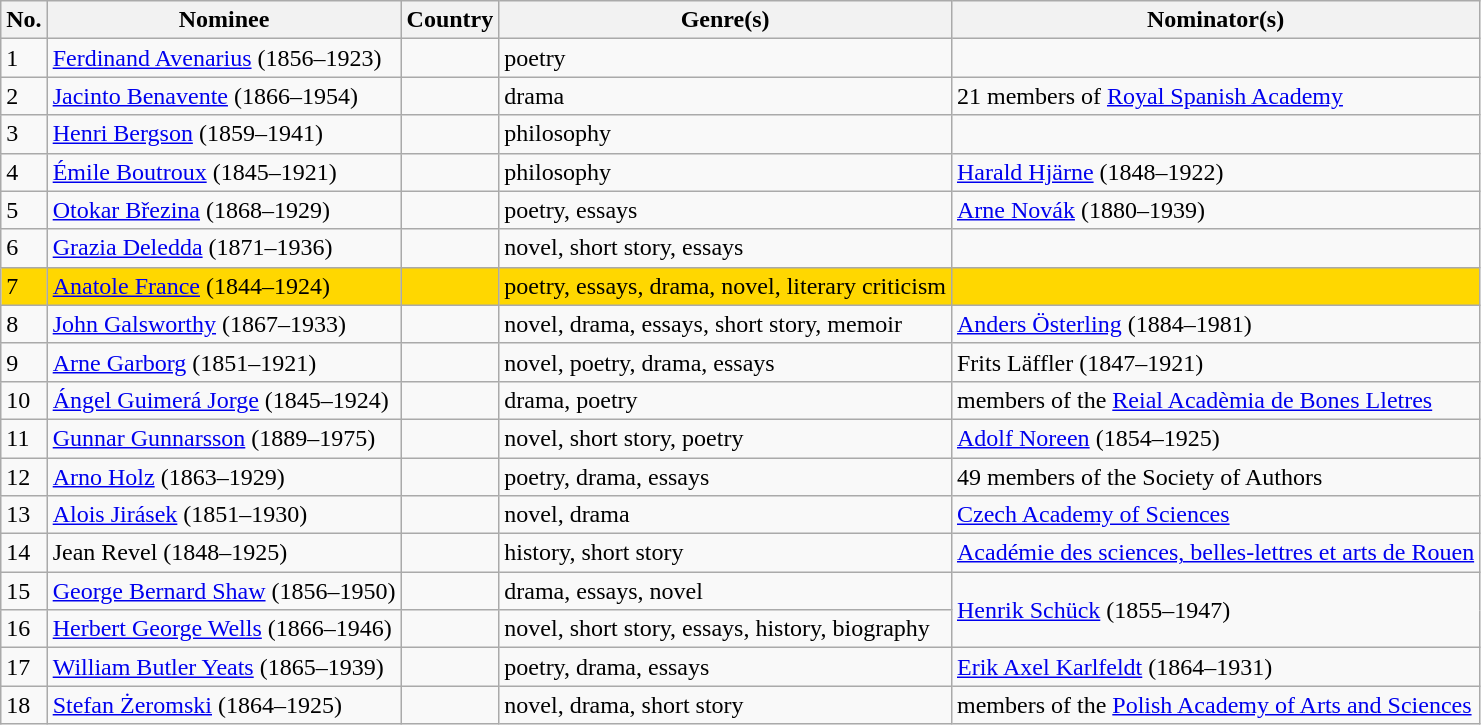<table class="sortable wikitable mw-collapsible">
<tr>
<th scope=col>No.</th>
<th scope=col>Nominee</th>
<th scope=col>Country</th>
<th scope=col>Genre(s)</th>
<th scope=col>Nominator(s)</th>
</tr>
<tr>
<td>1</td>
<td><a href='#'>Ferdinand Avenarius</a> (1856–1923)</td>
<td></td>
<td>poetry</td>
<td></td>
</tr>
<tr>
<td>2</td>
<td><a href='#'>Jacinto Benavente</a> (1866–1954)</td>
<td></td>
<td>drama</td>
<td>21 members of <a href='#'>Royal Spanish Academy</a></td>
</tr>
<tr>
<td>3</td>
<td><a href='#'>Henri Bergson</a> (1859–1941)</td>
<td></td>
<td>philosophy</td>
<td></td>
</tr>
<tr>
<td>4</td>
<td><a href='#'>Émile Boutroux</a> (1845–1921)</td>
<td></td>
<td>philosophy</td>
<td><a href='#'>Harald Hjärne</a> (1848–1922)</td>
</tr>
<tr>
<td>5</td>
<td><a href='#'>Otokar Březina</a> (1868–1929)</td>
<td></td>
<td>poetry, essays</td>
<td><a href='#'>Arne Novák</a> (1880–1939)</td>
</tr>
<tr>
<td>6</td>
<td><a href='#'>Grazia Deledda</a> (1871–1936)</td>
<td></td>
<td>novel, short story, essays</td>
<td></td>
</tr>
<tr>
<td style="background:gold;white-space:nowrap">7</td>
<td style="background:gold;white-space:nowrap"><a href='#'>Anatole France</a> (1844–1924)</td>
<td style="background:gold;white-space:nowrap"></td>
<td style="background:gold;white-space:nowrap">poetry, essays, drama, novel, literary criticism</td>
<td style="background:gold;white-space:nowrap"></td>
</tr>
<tr>
<td>8</td>
<td><a href='#'>John Galsworthy</a> (1867–1933)</td>
<td></td>
<td>novel, drama, essays, short story, memoir</td>
<td><a href='#'>Anders Österling</a> (1884–1981)</td>
</tr>
<tr>
<td>9</td>
<td><a href='#'>Arne Garborg</a> (1851–1921)</td>
<td></td>
<td>novel, poetry, drama, essays</td>
<td>Frits Läffler (1847–1921)</td>
</tr>
<tr>
<td>10</td>
<td><a href='#'>Ángel Guimerá Jorge</a> (1845–1924)</td>
<td></td>
<td>drama, poetry</td>
<td>members of the <a href='#'>Reial Acadèmia de Bones Lletres</a></td>
</tr>
<tr>
<td>11</td>
<td><a href='#'>Gunnar Gunnarsson</a> (1889–1975)</td>
<td></td>
<td>novel, short story, poetry</td>
<td><a href='#'>Adolf Noreen</a> (1854–1925)</td>
</tr>
<tr>
<td>12</td>
<td><a href='#'>Arno Holz</a> (1863–1929)</td>
<td></td>
<td>poetry, drama, essays</td>
<td>49 members of the Society of Authors</td>
</tr>
<tr>
<td>13</td>
<td><a href='#'>Alois Jirásek</a> (1851–1930)</td>
<td></td>
<td>novel, drama</td>
<td><a href='#'>Czech Academy of Sciences</a></td>
</tr>
<tr>
<td>14</td>
<td>Jean Revel (1848–1925)</td>
<td></td>
<td>history, short story</td>
<td><a href='#'>Académie des sciences, belles-lettres et arts de Rouen</a></td>
</tr>
<tr>
<td>15</td>
<td><a href='#'>George Bernard Shaw</a> (1856–1950)</td>
<td></td>
<td>drama, essays, novel</td>
<td rowspan="2"><a href='#'>Henrik Schück</a> (1855–1947)</td>
</tr>
<tr>
<td>16</td>
<td><a href='#'>Herbert George Wells</a> (1866–1946)</td>
<td></td>
<td>novel, short story, essays, history, biography</td>
</tr>
<tr>
<td>17</td>
<td><a href='#'>William Butler Yeats</a> (1865–1939)</td>
<td></td>
<td>poetry, drama, essays</td>
<td><a href='#'>Erik Axel Karlfeldt</a> (1864–1931)</td>
</tr>
<tr>
<td>18</td>
<td><a href='#'>Stefan Żeromski</a> (1864–1925)</td>
<td></td>
<td>novel, drama, short story</td>
<td>members of the <a href='#'>Polish Academy of Arts and Sciences</a></td>
</tr>
</table>
